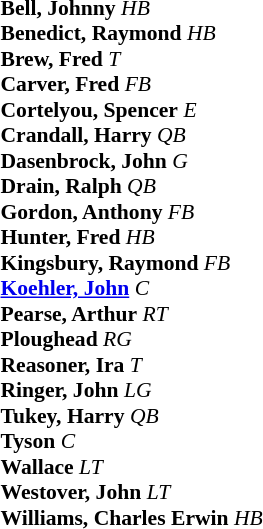<table class="toccolours" style="border-collapse:collapse; font-size:90%;">
<tr>
<td colspan="7" align="center"></td>
</tr>
<tr>
<td colspan=7 align="right"></td>
</tr>
<tr>
<td valign="top"><br><strong>Bell, Johnny</strong> <em>HB</em><br>
<strong>Benedict, Raymond</strong> <em>HB</em><br>
<strong>Brew, Fred</strong> <em>T</em><br>
<strong>Carver, Fred</strong> <em>FB</em><br>
<strong>Cortelyou, Spencer</strong> <em>E</em><br>
<strong>Crandall, Harry</strong> <em>QB</em><br>
<strong>Dasenbrock, John</strong> <em>G</em><br>
<strong>Drain, Ralph</strong> <em>QB</em><br>
<strong>Gordon, Anthony</strong> <em>FB</em><br>
<strong>Hunter, Fred</strong> <em>HB</em><br>
<strong>Kingsbury, Raymond</strong> <em>FB</em><br>
<strong><a href='#'>Koehler, John</a></strong> <em>C</em><br>
<strong>Pearse, Arthur</strong> <em>RT</em><br>
<strong>Ploughead</strong> <em>RG</em><br>
<strong>Reasoner, Ira</strong> <em>T</em><br>
<strong>Ringer, John</strong> <em>LG</em><br>
<strong>Tukey, Harry</strong> <em>QB</em><br>
<strong>Tyson</strong> <em>C</em><br>
<strong>Wallace</strong> <em>LT</em><br>
<strong>Westover, John</strong> <em>LT</em><br>
<strong>Williams, Charles Erwin</strong> <em>HB</em></td>
</tr>
</table>
